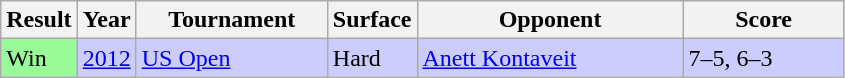<table class="sortable wikitable">
<tr>
<th>Result</th>
<th>Year</th>
<th width=120>Tournament</th>
<th>Surface</th>
<th width=170>Opponent</th>
<th width=100>Score</th>
</tr>
<tr style="background:#ccf;">
<td style="background:#98fb98;">Win</td>
<td><a href='#'>2012</a></td>
<td><a href='#'>US Open</a></td>
<td>Hard</td>
<td> <a href='#'>Anett Kontaveit</a></td>
<td>7–5, 6–3</td>
</tr>
</table>
